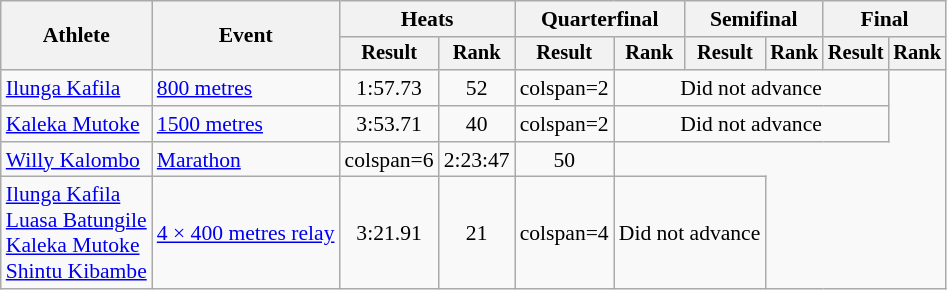<table class="wikitable" style="font-size:90%">
<tr>
<th rowspan="2">Athlete</th>
<th rowspan="2">Event</th>
<th colspan="2">Heats</th>
<th colspan="2">Quarterfinal</th>
<th colspan="2">Semifinal</th>
<th colspan="2">Final</th>
</tr>
<tr style="font-size:95%">
<th>Result</th>
<th>Rank</th>
<th>Result</th>
<th>Rank</th>
<th>Result</th>
<th>Rank</th>
<th>Result</th>
<th>Rank</th>
</tr>
<tr align=center>
<td align=left><a href='#'>Ilunga Kafila</a></td>
<td align=left><a href='#'>800 metres</a></td>
<td>1:57.73</td>
<td>52</td>
<td>colspan=2</td>
<td colspan=4>Did not advance</td>
</tr>
<tr align=center>
<td align=left><a href='#'>Kaleka Mutoke</a></td>
<td align=left><a href='#'>1500 metres</a></td>
<td>3:53.71</td>
<td>40</td>
<td>colspan=2</td>
<td colspan=4>Did not advance</td>
</tr>
<tr align=center>
<td align=left><a href='#'>Willy Kalombo</a></td>
<td align=left><a href='#'>Marathon</a></td>
<td>colspan=6</td>
<td>2:23:47</td>
<td>50</td>
</tr>
<tr align=center>
<td align=left><a href='#'>Ilunga Kafila</a><br><a href='#'>Luasa Batungile</a><br><a href='#'>Kaleka Mutoke</a><br><a href='#'>Shintu Kibambe</a></td>
<td align=left><a href='#'>4 × 400 metres relay</a></td>
<td>3:21.91</td>
<td>21</td>
<td>colspan=4</td>
<td colspan=2>Did not advance</td>
</tr>
</table>
